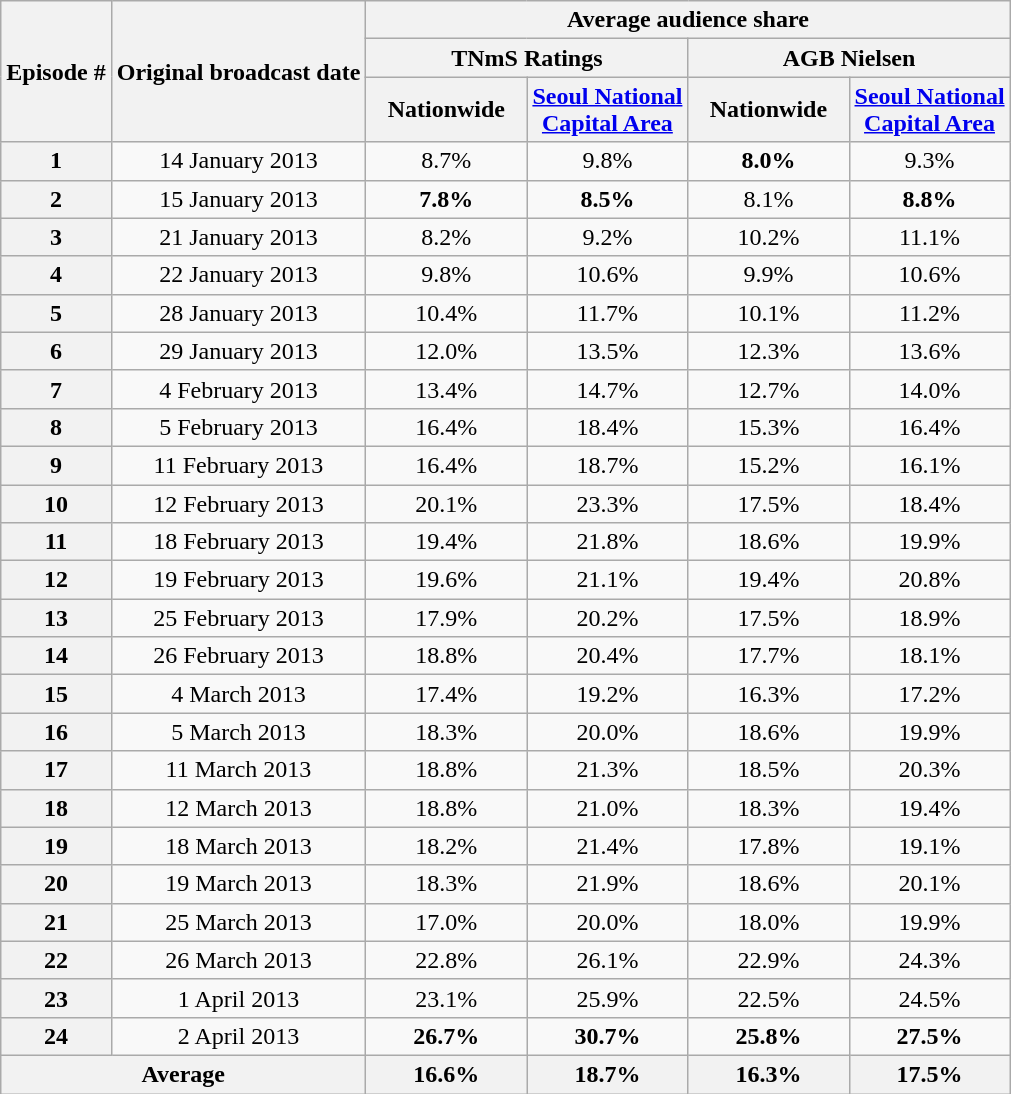<table class=wikitable style="text-align:center">
<tr>
<th rowspan="3">Episode #</th>
<th rowspan="3">Original broadcast date</th>
<th colspan="4">Average audience share</th>
</tr>
<tr>
<th colspan="2">TNmS Ratings</th>
<th colspan="2">AGB Nielsen</th>
</tr>
<tr>
<th width=100>Nationwide</th>
<th width=100><a href='#'>Seoul National Capital Area</a></th>
<th width=100>Nationwide</th>
<th width=100><a href='#'>Seoul National Capital Area</a></th>
</tr>
<tr>
<th>1</th>
<td>14 January 2013</td>
<td>8.7%</td>
<td>9.8%</td>
<td><span><strong>8.0%</strong></span></td>
<td>9.3%</td>
</tr>
<tr>
<th>2</th>
<td>15 January 2013</td>
<td><span><strong>7.8%</strong></span></td>
<td><span><strong>8.5%</strong></span></td>
<td>8.1%</td>
<td><span><strong>8.8%</strong></span></td>
</tr>
<tr>
<th>3</th>
<td>21 January 2013</td>
<td>8.2%</td>
<td>9.2%</td>
<td>10.2%</td>
<td>11.1%</td>
</tr>
<tr>
<th>4</th>
<td>22 January 2013</td>
<td>9.8%</td>
<td>10.6%</td>
<td>9.9%</td>
<td>10.6%</td>
</tr>
<tr>
<th>5</th>
<td>28 January 2013</td>
<td>10.4%</td>
<td>11.7%</td>
<td>10.1%</td>
<td>11.2%</td>
</tr>
<tr>
<th>6</th>
<td>29 January 2013</td>
<td>12.0%</td>
<td>13.5%</td>
<td>12.3%</td>
<td>13.6%</td>
</tr>
<tr>
<th>7</th>
<td>4 February 2013</td>
<td>13.4%</td>
<td>14.7%</td>
<td>12.7%</td>
<td>14.0%</td>
</tr>
<tr>
<th>8</th>
<td>5 February 2013</td>
<td>16.4%</td>
<td>18.4%</td>
<td>15.3%</td>
<td>16.4%</td>
</tr>
<tr>
<th>9</th>
<td>11 February 2013</td>
<td>16.4%</td>
<td>18.7%</td>
<td>15.2%</td>
<td>16.1%</td>
</tr>
<tr>
<th>10</th>
<td>12 February 2013</td>
<td>20.1%</td>
<td>23.3%</td>
<td>17.5%</td>
<td>18.4%</td>
</tr>
<tr>
<th>11</th>
<td>18 February 2013</td>
<td>19.4%</td>
<td>21.8%</td>
<td>18.6%</td>
<td>19.9%</td>
</tr>
<tr>
<th>12</th>
<td>19 February 2013</td>
<td>19.6%</td>
<td>21.1%</td>
<td>19.4%</td>
<td>20.8%</td>
</tr>
<tr>
<th>13</th>
<td>25 February 2013</td>
<td>17.9%</td>
<td>20.2%</td>
<td>17.5%</td>
<td>18.9%</td>
</tr>
<tr>
<th>14</th>
<td>26 February 2013</td>
<td>18.8%</td>
<td>20.4%</td>
<td>17.7%</td>
<td>18.1%</td>
</tr>
<tr>
<th>15</th>
<td>4 March 2013</td>
<td>17.4%</td>
<td>19.2%</td>
<td>16.3%</td>
<td>17.2%</td>
</tr>
<tr>
<th>16</th>
<td>5 March 2013</td>
<td>18.3%</td>
<td>20.0%</td>
<td>18.6%</td>
<td>19.9%</td>
</tr>
<tr>
<th>17</th>
<td>11 March 2013</td>
<td>18.8%</td>
<td>21.3%</td>
<td>18.5%</td>
<td>20.3%</td>
</tr>
<tr>
<th>18</th>
<td>12 March 2013</td>
<td>18.8%</td>
<td>21.0%</td>
<td>18.3%</td>
<td>19.4%</td>
</tr>
<tr>
<th>19</th>
<td>18 March 2013</td>
<td>18.2%</td>
<td>21.4%</td>
<td>17.8%</td>
<td>19.1%</td>
</tr>
<tr>
<th>20</th>
<td>19 March 2013</td>
<td>18.3%</td>
<td>21.9%</td>
<td>18.6%</td>
<td>20.1%</td>
</tr>
<tr>
<th>21</th>
<td>25 March 2013</td>
<td>17.0%</td>
<td>20.0%</td>
<td>18.0%</td>
<td>19.9%</td>
</tr>
<tr>
<th>22</th>
<td>26 March 2013</td>
<td>22.8%</td>
<td>26.1%</td>
<td>22.9%</td>
<td>24.3%</td>
</tr>
<tr>
<th>23</th>
<td>1 April 2013</td>
<td>23.1%</td>
<td>25.9%</td>
<td>22.5%</td>
<td>24.5%</td>
</tr>
<tr>
<th>24</th>
<td>2 April 2013</td>
<td><span><strong>26.7%</strong></span></td>
<td><span><strong>30.7%</strong></span></td>
<td><span><strong>25.8%</strong></span></td>
<td><span><strong>27.5%</strong></span></td>
</tr>
<tr>
<th colspan=2>Average</th>
<th>16.6%</th>
<th>18.7%</th>
<th>16.3%</th>
<th>17.5%</th>
</tr>
</table>
